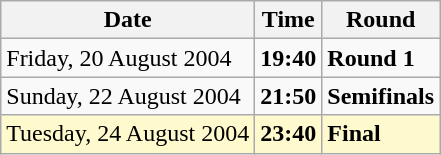<table class="wikitable">
<tr>
<th>Date</th>
<th>Time</th>
<th>Round</th>
</tr>
<tr>
<td>Friday, 20 August 2004</td>
<td><strong>19:40</strong></td>
<td><strong>Round 1</strong></td>
</tr>
<tr>
<td>Sunday, 22 August 2004</td>
<td><strong>21:50</strong></td>
<td><strong>Semifinals</strong></td>
</tr>
<tr style=background:lemonchiffon>
<td>Tuesday, 24 August 2004</td>
<td><strong>23:40</strong></td>
<td><strong>Final</strong></td>
</tr>
</table>
